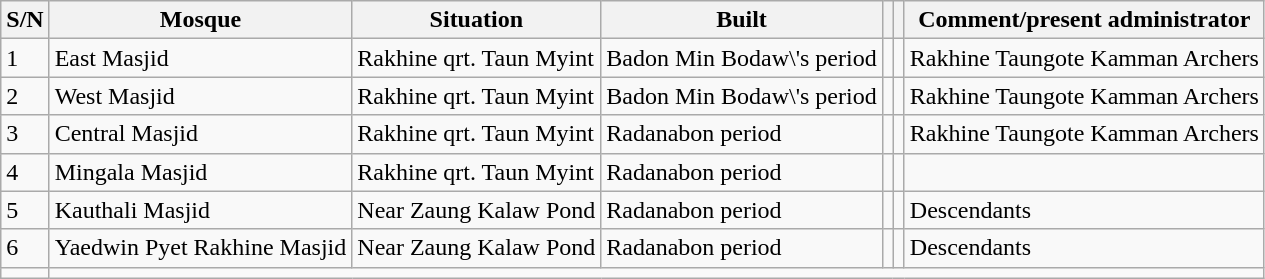<table class="wikitable">
<tr>
<th>S/N</th>
<th>Mosque</th>
<th>Situation</th>
<th>Built</th>
<th></th>
<th></th>
<th>Comment/present administrator</th>
</tr>
<tr>
<td>1</td>
<td>East Masjid</td>
<td>Rakhine qrt. Taun Myint</td>
<td>Badon Min Bodaw\'s period</td>
<td></td>
<td></td>
<td>Rakhine Taungote Kamman Archers</td>
</tr>
<tr>
<td>2</td>
<td>West Masjid</td>
<td>Rakhine qrt. Taun Myint</td>
<td>Badon Min Bodaw\'s period</td>
<td></td>
<td></td>
<td>Rakhine Taungote Kamman Archers</td>
</tr>
<tr>
<td>3</td>
<td>Central Masjid</td>
<td>Rakhine qrt. Taun Myint</td>
<td>Radanabon period</td>
<td></td>
<td></td>
<td>Rakhine Taungote Kamman Archers</td>
</tr>
<tr>
<td>4</td>
<td>Mingala Masjid</td>
<td>Rakhine qrt. Taun Myint</td>
<td>Radanabon period</td>
<td></td>
<td></td>
<td></td>
</tr>
<tr>
<td>5</td>
<td>Kauthali  Masjid</td>
<td>Near Zaung Kalaw Pond</td>
<td>Radanabon period</td>
<td></td>
<td></td>
<td>Descendants</td>
</tr>
<tr>
<td>6</td>
<td>Yaedwin Pyet Rakhine Masjid</td>
<td>Near Zaung Kalaw Pond</td>
<td>Radanabon period</td>
<td></td>
<td></td>
<td>Descendants</td>
</tr>
<tr>
<td></td>
</tr>
</table>
